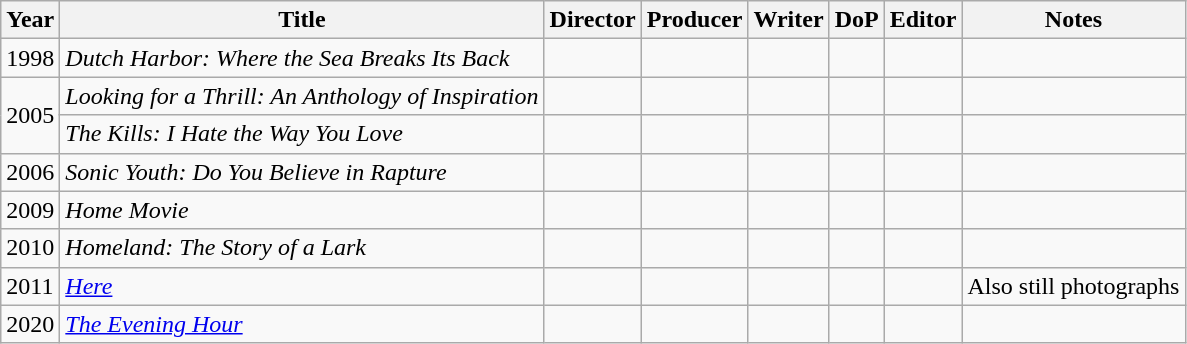<table class="wikitable">
<tr>
<th>Year</th>
<th>Title</th>
<th>Director</th>
<th>Producer</th>
<th>Writer</th>
<th>DoP</th>
<th>Editor</th>
<th>Notes</th>
</tr>
<tr>
<td>1998</td>
<td><em>Dutch Harbor: Where the Sea Breaks Its Back</em></td>
<td></td>
<td></td>
<td></td>
<td></td>
<td></td>
<td></td>
</tr>
<tr>
<td rowspan=2>2005</td>
<td><em>Looking for a Thrill: An Anthology of Inspiration</em></td>
<td></td>
<td></td>
<td></td>
<td></td>
<td></td>
<td></td>
</tr>
<tr>
<td><em>The Kills: I Hate the Way You Love</em></td>
<td></td>
<td></td>
<td></td>
<td></td>
<td></td>
<td></td>
</tr>
<tr>
<td>2006</td>
<td><em>Sonic Youth: Do You Believe in Rapture</em></td>
<td></td>
<td></td>
<td></td>
<td></td>
<td></td>
<td></td>
</tr>
<tr>
<td>2009</td>
<td><em>Home Movie</em></td>
<td></td>
<td></td>
<td></td>
<td></td>
<td></td>
<td></td>
</tr>
<tr>
<td>2010</td>
<td><em>Homeland: The Story of a Lark</em></td>
<td></td>
<td></td>
<td></td>
<td></td>
<td></td>
<td></td>
</tr>
<tr>
<td>2011</td>
<td><em><a href='#'>Here</a></em></td>
<td></td>
<td></td>
<td></td>
<td></td>
<td></td>
<td>Also still photographs</td>
</tr>
<tr>
<td>2020</td>
<td><em><a href='#'>The Evening Hour</a></em></td>
<td></td>
<td></td>
<td></td>
<td></td>
<td></td>
<td></td>
</tr>
</table>
